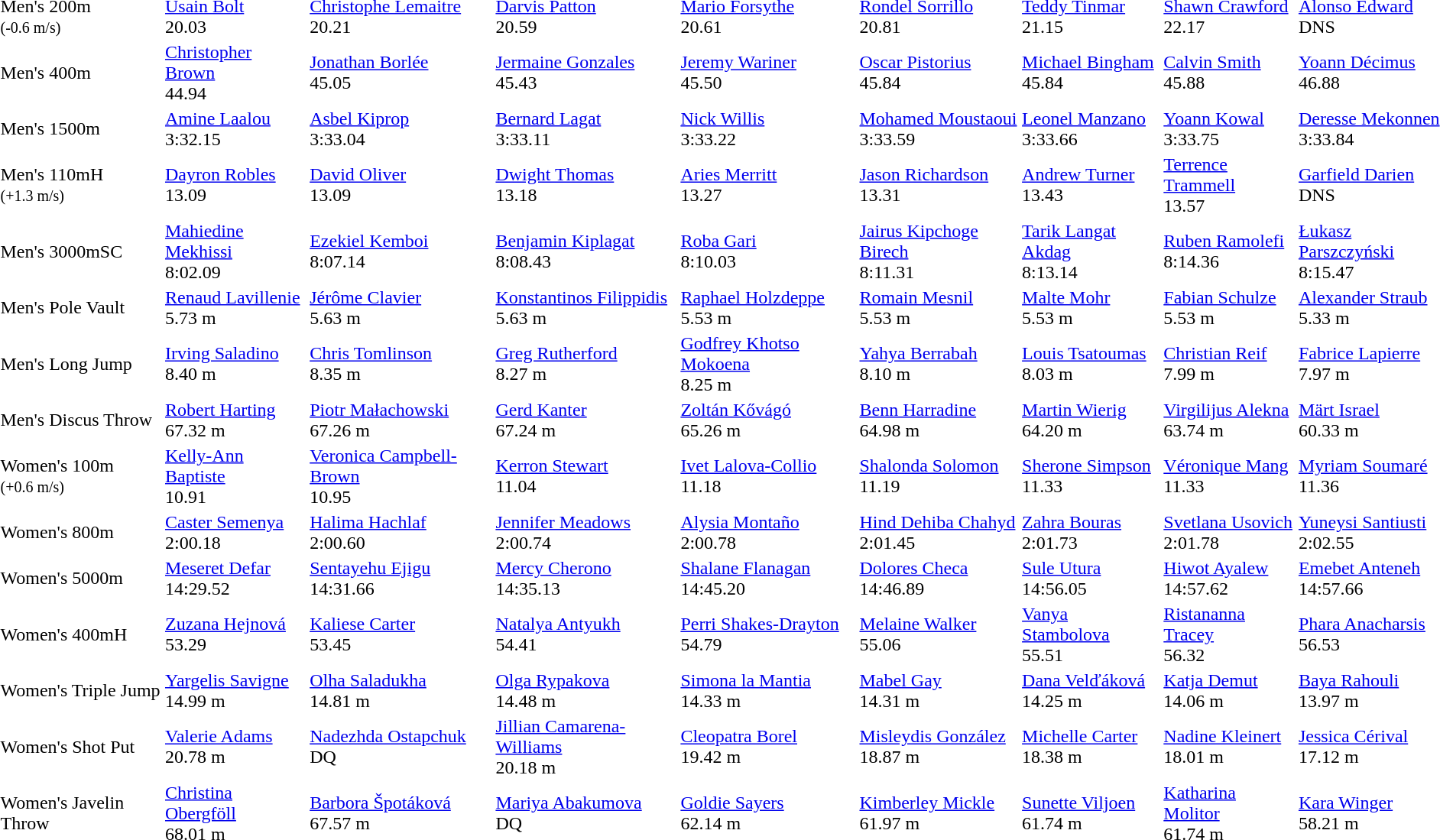<table>
<tr>
<td>Men's 200m<br><small>(-0.6 m/s)</small></td>
<td><a href='#'>Usain Bolt</a><br>  20.03</td>
<td><a href='#'>Christophe Lemaitre</a><br>  20.21</td>
<td><a href='#'>Darvis Patton</a><br>  20.59</td>
<td><a href='#'>Mario Forsythe</a><br>  20.61</td>
<td><a href='#'>Rondel Sorrillo</a><br>  20.81</td>
<td><a href='#'>Teddy Tinmar</a><br>  21.15</td>
<td><a href='#'>Shawn Crawford</a><br>  22.17</td>
<td><a href='#'>Alonso Edward</a><br>  DNS</td>
</tr>
<tr>
<td>Men's 400m</td>
<td><a href='#'>Christopher Brown</a><br>  44.94</td>
<td><a href='#'>Jonathan Borlée</a><br>  45.05</td>
<td><a href='#'>Jermaine Gonzales</a><br>  45.43</td>
<td><a href='#'>Jeremy Wariner</a><br>  45.50</td>
<td><a href='#'>Oscar Pistorius</a><br>  45.84</td>
<td><a href='#'>Michael Bingham</a><br>  45.84</td>
<td><a href='#'>Calvin Smith</a><br>  45.88</td>
<td><a href='#'>Yoann Décimus</a><br>  46.88</td>
</tr>
<tr>
<td>Men's 1500m</td>
<td><a href='#'>Amine Laalou</a><br>  3:32.15</td>
<td><a href='#'>Asbel Kiprop</a><br>  3:33.04</td>
<td><a href='#'>Bernard Lagat</a><br>  3:33.11</td>
<td><a href='#'>Nick Willis</a><br>  3:33.22</td>
<td><a href='#'>Mohamed Moustaoui</a><br>  3:33.59</td>
<td><a href='#'>Leonel Manzano</a><br>  3:33.66</td>
<td><a href='#'>Yoann Kowal</a><br>  3:33.75</td>
<td><a href='#'>Deresse Mekonnen</a><br>  3:33.84</td>
</tr>
<tr>
<td>Men's 110mH<br><small>(+1.3 m/s)</small></td>
<td><a href='#'>Dayron Robles</a><br>  13.09</td>
<td><a href='#'>David Oliver</a><br>  13.09</td>
<td><a href='#'>Dwight Thomas</a><br>  13.18</td>
<td><a href='#'>Aries Merritt</a><br>  13.27</td>
<td><a href='#'>Jason Richardson</a><br>  13.31</td>
<td><a href='#'>Andrew Turner</a><br>  13.43</td>
<td><a href='#'>Terrence Trammell</a><br>  13.57</td>
<td><a href='#'>Garfield Darien</a><br>  DNS</td>
</tr>
<tr>
<td>Men's 3000mSC</td>
<td><a href='#'>Mahiedine Mekhissi</a><br>  8:02.09</td>
<td><a href='#'>Ezekiel Kemboi</a><br>  8:07.14</td>
<td><a href='#'>Benjamin Kiplagat</a><br>  8:08.43</td>
<td><a href='#'>Roba Gari</a><br>  8:10.03</td>
<td><a href='#'>Jairus Kipchoge Birech</a><br>  8:11.31</td>
<td><a href='#'>Tarik Langat Akdag</a><br>  8:13.14</td>
<td><a href='#'>Ruben Ramolefi</a><br>  8:14.36</td>
<td><a href='#'>Łukasz Parszczyński</a><br>  8:15.47</td>
</tr>
<tr>
<td>Men's Pole Vault</td>
<td><a href='#'>Renaud Lavillenie</a><br>  5.73 m</td>
<td><a href='#'>Jérôme Clavier</a><br>  5.63 m</td>
<td><a href='#'>Konstantinos Filippidis</a><br>  5.63 m</td>
<td><a href='#'>Raphael Holzdeppe</a><br>  5.53 m</td>
<td><a href='#'>Romain Mesnil</a><br>  5.53 m</td>
<td><a href='#'>Malte Mohr</a><br>  5.53 m</td>
<td><a href='#'>Fabian Schulze</a><br>  5.53 m</td>
<td><a href='#'>Alexander Straub</a><br>  5.33 m</td>
</tr>
<tr>
<td>Men's Long Jump</td>
<td><a href='#'>Irving Saladino</a><br>  8.40 m</td>
<td><a href='#'>Chris Tomlinson</a><br>  8.35 m</td>
<td><a href='#'>Greg Rutherford</a><br>  8.27 m</td>
<td><a href='#'>Godfrey Khotso Mokoena</a><br>  8.25 m</td>
<td><a href='#'>Yahya Berrabah</a><br>  8.10 m</td>
<td><a href='#'>Louis Tsatoumas</a><br>  8.03 m</td>
<td><a href='#'>Christian Reif</a><br>  7.99 m</td>
<td><a href='#'>Fabrice Lapierre</a><br>  7.97 m</td>
</tr>
<tr>
<td>Men's Discus Throw</td>
<td><a href='#'>Robert Harting</a><br>  67.32 m</td>
<td><a href='#'>Piotr Małachowski</a><br>  67.26 m</td>
<td><a href='#'>Gerd Kanter</a><br>  67.24 m</td>
<td><a href='#'>Zoltán Kővágó</a><br>  65.26 m</td>
<td><a href='#'>Benn Harradine</a><br>  64.98 m</td>
<td><a href='#'>Martin Wierig</a><br>  64.20 m</td>
<td><a href='#'>Virgilijus Alekna</a><br>  63.74 m</td>
<td><a href='#'>Märt Israel</a><br>  60.33 m</td>
</tr>
<tr>
<td>Women's 100m<br><small>(+0.6 m/s)</small></td>
<td><a href='#'>Kelly-Ann Baptiste</a><br>  10.91</td>
<td><a href='#'>Veronica Campbell-Brown</a><br>  10.95</td>
<td><a href='#'>Kerron Stewart</a><br>  11.04</td>
<td><a href='#'>Ivet Lalova-Collio</a><br>  11.18</td>
<td><a href='#'>Shalonda Solomon</a><br>  11.19</td>
<td><a href='#'>Sherone Simpson</a><br>  11.33</td>
<td><a href='#'>Véronique Mang</a><br>  11.33</td>
<td><a href='#'>Myriam Soumaré</a><br>  11.36</td>
</tr>
<tr>
<td>Women's 800m</td>
<td><a href='#'>Caster Semenya</a><br>  2:00.18</td>
<td><a href='#'>Halima Hachlaf</a><br>  2:00.60</td>
<td><a href='#'>Jennifer Meadows</a><br>  2:00.74</td>
<td><a href='#'>Alysia Montaño</a><br>  2:00.78</td>
<td><a href='#'>Hind Dehiba Chahyd</a><br>  2:01.45</td>
<td><a href='#'>Zahra Bouras</a><br>  2:01.73</td>
<td><a href='#'>Svetlana Usovich</a><br>  2:01.78</td>
<td><a href='#'>Yuneysi Santiusti</a><br>  2:02.55</td>
</tr>
<tr>
<td>Women's 5000m</td>
<td><a href='#'>Meseret Defar</a><br>  14:29.52</td>
<td><a href='#'>Sentayehu Ejigu</a><br>  14:31.66</td>
<td><a href='#'>Mercy Cherono</a><br>  14:35.13</td>
<td><a href='#'>Shalane Flanagan</a><br>  14:45.20</td>
<td><a href='#'>Dolores Checa</a><br>  14:46.89</td>
<td><a href='#'>Sule Utura</a><br>  14:56.05</td>
<td><a href='#'>Hiwot Ayalew</a><br>  14:57.62</td>
<td><a href='#'>Emebet Anteneh</a><br>  14:57.66</td>
</tr>
<tr>
<td>Women's 400mH</td>
<td><a href='#'>Zuzana Hejnová</a><br>  53.29</td>
<td><a href='#'>Kaliese Carter</a><br>  53.45</td>
<td><a href='#'>Natalya Antyukh</a><br>  54.41</td>
<td><a href='#'>Perri Shakes-Drayton</a><br>  54.79</td>
<td><a href='#'>Melaine Walker</a><br>  55.06</td>
<td><a href='#'>Vanya Stambolova</a><br>  55.51</td>
<td><a href='#'>Ristananna Tracey</a><br>  56.32</td>
<td><a href='#'>Phara Anacharsis</a><br>  56.53</td>
</tr>
<tr>
<td>Women's Triple Jump</td>
<td><a href='#'>Yargelis Savigne</a><br>  14.99 m</td>
<td><a href='#'>Olha Saladukha</a><br>  14.81 m</td>
<td><a href='#'>Olga Rypakova</a><br>  14.48 m</td>
<td><a href='#'>Simona la Mantia</a><br>  14.33 m</td>
<td><a href='#'>Mabel Gay</a><br>  14.31 m</td>
<td><a href='#'>Dana Velďáková</a><br>  14.25 m</td>
<td><a href='#'>Katja Demut</a><br>  14.06 m</td>
<td><a href='#'>Baya Rahouli</a><br>  13.97 m</td>
</tr>
<tr>
<td>Women's Shot Put</td>
<td><a href='#'>Valerie Adams</a><br>  20.78 m</td>
<td><a href='#'>Nadezhda Ostapchuk</a><br>  DQ</td>
<td><a href='#'>Jillian Camarena-Williams</a><br>  20.18 m</td>
<td><a href='#'>Cleopatra Borel</a><br>  19.42 m</td>
<td><a href='#'>Misleydis González</a><br>  18.87 m</td>
<td><a href='#'>Michelle Carter</a><br>  18.38 m</td>
<td><a href='#'>Nadine Kleinert</a><br>  18.01 m</td>
<td><a href='#'>Jessica Cérival</a><br>  17.12 m</td>
</tr>
<tr>
<td>Women's Javelin Throw</td>
<td><a href='#'>Christina Obergföll</a><br>  68.01 m</td>
<td><a href='#'>Barbora Špotáková</a><br>  67.57 m</td>
<td><a href='#'>Mariya Abakumova</a><br>  DQ</td>
<td><a href='#'>Goldie Sayers</a><br>  62.14 m</td>
<td><a href='#'>Kimberley Mickle</a><br>  61.97 m</td>
<td><a href='#'>Sunette Viljoen</a><br>  61.74 m</td>
<td><a href='#'>Katharina Molitor</a><br>  61.74 m</td>
<td><a href='#'>Kara Winger</a><br>  58.21 m</td>
</tr>
</table>
